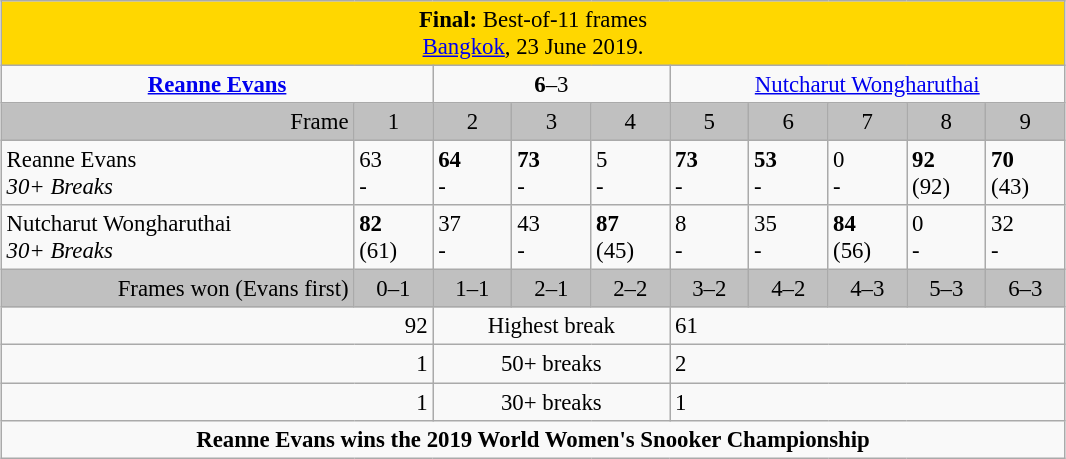<table class="wikitable"  style="font-size: 95%; margin: 1em auto 1em auto;">
<tr>
<td colspan=10 align="center" bgcolor="#ffd700"><strong>Final:</strong> Best-of-11 frames<br><a href='#'>Bangkok</a>, 23 June 2019.</td>
</tr>
<tr>
<td colspan=2 align="center"><strong><a href='#'>Reanne Evans</a></strong> <br> </td>
<td colspan=3 align="center"><strong>6</strong>–3</td>
<td colspan=5 align="center"><a href='#'>Nutcharut Wongharuthai</a> <br> </td>
</tr>
<tr>
<td style="width: 15em;; background: silver;" align="right">Frame</td>
<td style="width: 3em; background: silver;" align="center">1</td>
<td style="width: 3em; background: silver;" align="center">2</td>
<td style="width: 3em; background: silver;" align="center">3</td>
<td style="width: 3em; background: silver;" align="center">4</td>
<td style="width: 3em; background: silver;" align="center">5</td>
<td style="width: 3em; background: silver;" align="center">6</td>
<td style="width: 3em; background: silver;" align="center">7</td>
<td style="width: 3em; background: silver;" align="center">8</td>
<td style="width: 3em; background: silver;" align="center">9</td>
</tr>
<tr>
<td>Reanne Evans<br> <em>30+ Breaks</em></td>
<td>63<br>-</td>
<td><strong>64</strong><br>-</td>
<td><strong>73</strong><br>-</td>
<td>5<br>-</td>
<td><strong>73</strong><br>-</td>
<td><strong>53</strong><br>-</td>
<td>0<br>-</td>
<td><strong>92</strong><br>(92)</td>
<td><strong>70</strong><br>(43)</td>
</tr>
<tr>
<td>Nutcharut Wongharuthai<br>  <em>30+ Breaks</em></td>
<td><strong>82</strong><br>(61)</td>
<td>37<br>-</td>
<td>43<br>-</td>
<td><strong>87</strong><br>(45)</td>
<td>8<br>-</td>
<td>35<br>-</td>
<td><strong>84</strong><br>(56)</td>
<td>0<br>-</td>
<td>32<br>-</td>
</tr>
<tr>
<td style="background: silver;" align="right">Frames won (Evans first)</td>
<td style="background: silver;" align="center">0–1</td>
<td style="background: silver;" align="center">1–1</td>
<td style="background: silver;" align="center">2–1</td>
<td style="background: silver;" align="center">2–2</td>
<td style="background: silver;" align="center">3–2</td>
<td style="background: silver;" align="center">4–2</td>
<td style="background: silver;" align="center">4–3</td>
<td style="background: silver;" align="center">5–3</td>
<td style="background: silver;" align="center">6–3</td>
</tr>
<tr>
<td colspan=2 align="right">92</td>
<td colspan=3 align="center">Highest break</td>
<td colspan=5 align="left">61</td>
</tr>
<tr>
<td colspan=2 align="right">1</td>
<td colspan=3 align="center">50+ breaks</td>
<td colspan=5 align="left">2</td>
</tr>
<tr>
<td colspan=2 align="right">1</td>
<td colspan=3 align="center">30+ breaks</td>
<td colspan=5 align="left">1</td>
</tr>
<tr>
<td colspan=10 align="center"><strong>Reanne Evans wins the 2019 World Women's Snooker Championship</strong></td>
</tr>
</table>
